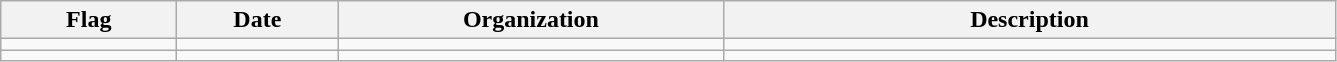<table class="wikitable" style="background:#f9f9f9">
<tr>
<th width="110">Flag</th>
<th width="100">Date</th>
<th width="250">Organization</th>
<th width="400">Description</th>
</tr>
<tr>
<td></td>
<td></td>
<td></td>
<td></td>
</tr>
<tr>
<td></td>
<td></td>
<td></td>
<td></td>
</tr>
</table>
